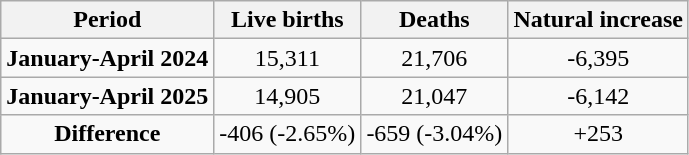<table class="wikitable"  style="text-align:center;">
<tr>
<th>Period</th>
<th>Live births</th>
<th>Deaths</th>
<th>Natural increase</th>
</tr>
<tr>
<td><strong>January-April 2024</strong></td>
<td>15,311</td>
<td>21,706</td>
<td>-6,395</td>
</tr>
<tr>
<td><strong>January-April 2025</strong></td>
<td>14,905</td>
<td>21,047</td>
<td>-6,142</td>
</tr>
<tr>
<td><strong>Difference</strong></td>
<td> -406 (-2.65%)</td>
<td> -659 (-3.04%)</td>
<td> +253</td>
</tr>
</table>
